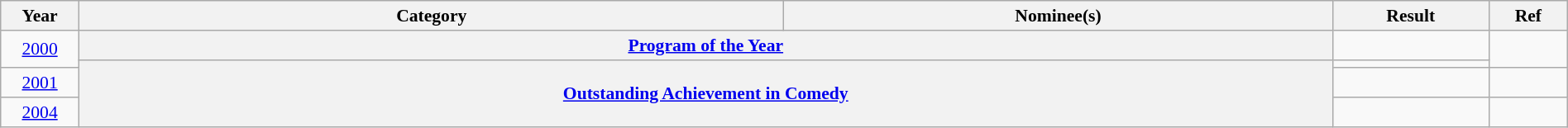<table class="wikitable plainrowheaders" style="font-size: 90%; text-align:center" width=100%>
<tr>
<th scope="col" width="5%">Year</th>
<th scope="col" width="45%">Category</th>
<th scope="col" width="35%">Nominee(s)</th>
<th scope="col" width="10%">Result</th>
<th scope="col" width="5%">Ref</th>
</tr>
<tr>
<td rowspan="2"><a href='#'>2000</a></td>
<th scope="row" style="text-align:center" colspan="2"><a href='#'>Program of the Year</a></th>
<td></td>
<td rowspan="2"></td>
</tr>
<tr>
<th scope="row" style="text-align:center" colspan="2" rowspan="3"><a href='#'>Outstanding Achievement in Comedy</a></th>
<td></td>
</tr>
<tr>
<td><a href='#'>2001</a></td>
<td></td>
<td></td>
</tr>
<tr>
<td><a href='#'>2004</a></td>
<td></td>
<td></td>
</tr>
</table>
